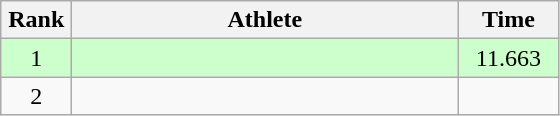<table class=wikitable style="text-align:center">
<tr>
<th width=40>Rank</th>
<th width=250>Athlete</th>
<th width=60>Time</th>
</tr>
<tr bgcolor=ccffcc>
<td>1</td>
<td align=left></td>
<td>11.663</td>
</tr>
<tr>
<td>2</td>
<td align=left></td>
<td></td>
</tr>
</table>
